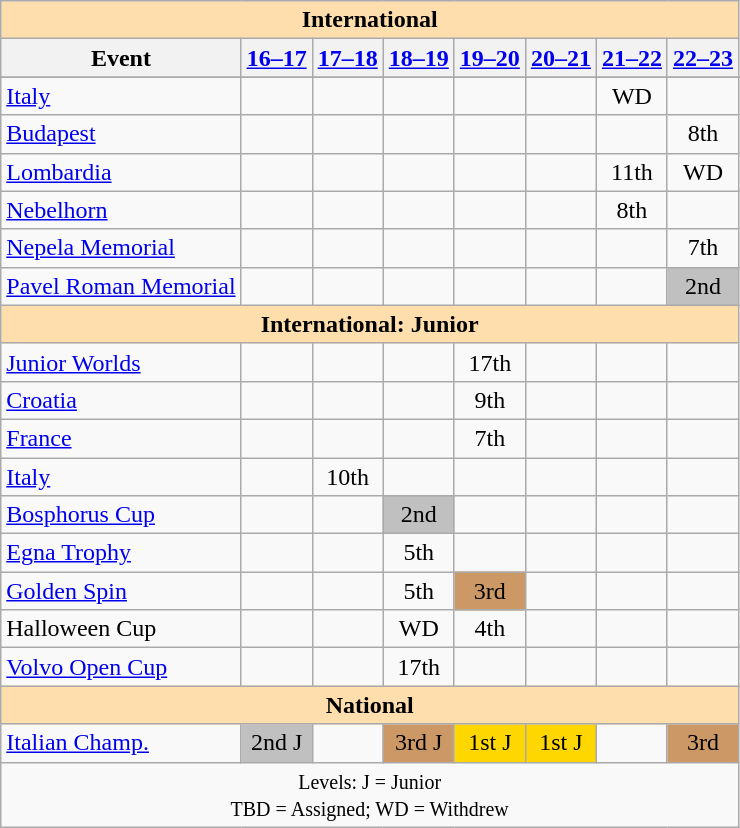<table class="wikitable" style="text-align:center">
<tr>
<th colspan="10" style="background:#ffdead; text-align:center;">International</th>
</tr>
<tr>
<th>Event</th>
<th><a href='#'>16–17</a></th>
<th><a href='#'>17–18</a></th>
<th><a href='#'>18–19</a></th>
<th><a href='#'>19–20</a></th>
<th><a href='#'>20–21</a></th>
<th><a href='#'>21–22</a></th>
<th><a href='#'>22–23</a></th>
</tr>
<tr>
</tr>
<tr>
<td align=left> <a href='#'>Italy</a></td>
<td></td>
<td></td>
<td></td>
<td></td>
<td></td>
<td>WD</td>
<td></td>
</tr>
<tr>
<td align=left> <a href='#'>Budapest</a></td>
<td></td>
<td></td>
<td></td>
<td></td>
<td></td>
<td></td>
<td>8th</td>
</tr>
<tr>
<td align=left> <a href='#'>Lombardia</a></td>
<td></td>
<td></td>
<td></td>
<td></td>
<td></td>
<td>11th</td>
<td>WD</td>
</tr>
<tr>
<td align=left> <a href='#'>Nebelhorn</a></td>
<td></td>
<td></td>
<td></td>
<td></td>
<td></td>
<td>8th</td>
<td></td>
</tr>
<tr>
<td align=left> <a href='#'>Nepela Memorial</a></td>
<td></td>
<td></td>
<td></td>
<td></td>
<td></td>
<td></td>
<td>7th</td>
</tr>
<tr>
<td align=left><a href='#'>Pavel Roman Memorial</a></td>
<td></td>
<td></td>
<td></td>
<td></td>
<td></td>
<td></td>
<td bgcolor=silver>2nd</td>
</tr>
<tr>
<th colspan= "10" style="background:#ffdead; text-align:center;">International: Junior</th>
</tr>
<tr>
<td align=left><a href='#'>Junior Worlds</a></td>
<td></td>
<td></td>
<td></td>
<td>17th</td>
<td></td>
<td></td>
<td></td>
</tr>
<tr>
<td align=left> <a href='#'>Croatia</a></td>
<td></td>
<td></td>
<td></td>
<td>9th</td>
<td></td>
<td></td>
<td></td>
</tr>
<tr>
<td align=left> <a href='#'>France</a></td>
<td></td>
<td></td>
<td></td>
<td>7th</td>
<td></td>
<td></td>
<td></td>
</tr>
<tr>
<td align=left> <a href='#'>Italy</a></td>
<td></td>
<td>10th</td>
<td></td>
<td></td>
<td></td>
<td></td>
<td></td>
</tr>
<tr>
<td align=left><a href='#'>Bosphorus Cup</a></td>
<td></td>
<td></td>
<td bgcolor=silver>2nd</td>
<td></td>
<td></td>
<td></td>
<td></td>
</tr>
<tr>
<td align=left><a href='#'>Egna Trophy</a></td>
<td></td>
<td></td>
<td>5th</td>
<td></td>
<td></td>
<td></td>
<td></td>
</tr>
<tr>
<td align=left><a href='#'>Golden Spin</a></td>
<td></td>
<td></td>
<td>5th</td>
<td bgcolor=cc9966>3rd</td>
<td></td>
<td></td>
<td></td>
</tr>
<tr>
<td align=left>Halloween Cup</td>
<td></td>
<td></td>
<td>WD</td>
<td>4th</td>
<td></td>
<td></td>
<td></td>
</tr>
<tr>
<td align=left><a href='#'>Volvo Open Cup</a></td>
<td></td>
<td></td>
<td>17th</td>
<td></td>
<td></td>
<td></td>
<td></td>
</tr>
<tr>
<th colspan="10" style="background:#ffdead; text-align:center;">National</th>
</tr>
<tr>
<td align=left><a href='#'>Italian Champ.</a></td>
<td bgcolor=silver>2nd J</td>
<td></td>
<td bgcolor=cc9966>3rd J</td>
<td bgcolor=gold>1st J</td>
<td bgcolor=gold>1st J</td>
<td></td>
<td bgcolor=cc9966>3rd</td>
</tr>
<tr>
<td colspan=10 align=center><small> Levels: J = Junior <br> TBD = Assigned; WD = Withdrew </small></td>
</tr>
</table>
